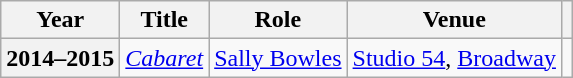<table class="wikitable plainrowheaders" style="margin-right: 0;">
<tr>
<th scope="col">Year</th>
<th scope="col">Title</th>
<th scope="col">Role</th>
<th scope="col">Venue</th>
<th scope="col"></th>
</tr>
<tr>
<th scope="row">2014–2015</th>
<td><em><a href='#'>Cabaret</a></em></td>
<td><a href='#'>Sally Bowles</a></td>
<td><a href='#'>Studio 54</a>, <a href='#'>Broadway</a></td>
<td align="center"></td>
</tr>
</table>
